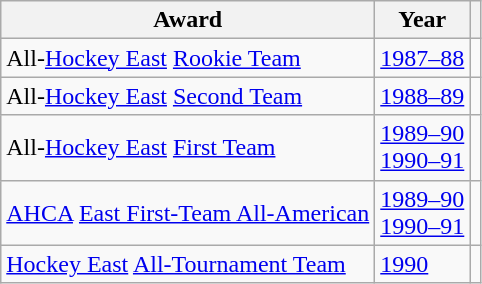<table class="wikitable">
<tr>
<th>Award</th>
<th>Year</th>
<th></th>
</tr>
<tr>
<td>All-<a href='#'>Hockey East</a> <a href='#'>Rookie Team</a></td>
<td><a href='#'>1987–88</a></td>
<td></td>
</tr>
<tr>
<td>All-<a href='#'>Hockey East</a> <a href='#'>Second Team</a></td>
<td><a href='#'>1988–89</a></td>
<td></td>
</tr>
<tr>
<td>All-<a href='#'>Hockey East</a> <a href='#'>First Team</a></td>
<td><a href='#'>1989–90</a><br><a href='#'>1990–91</a></td>
<td></td>
</tr>
<tr>
<td><a href='#'>AHCA</a> <a href='#'>East First-Team All-American</a></td>
<td><a href='#'>1989–90</a><br><a href='#'>1990–91</a></td>
<td></td>
</tr>
<tr>
<td><a href='#'>Hockey East</a> <a href='#'>All-Tournament Team</a></td>
<td><a href='#'>1990</a></td>
<td></td>
</tr>
</table>
